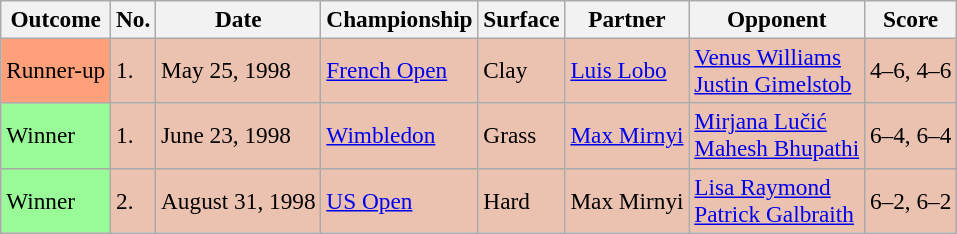<table class="sortable wikitable" style=font-size:97%>
<tr>
<th>Outcome</th>
<th>No.</th>
<th>Date</th>
<th>Championship</th>
<th>Surface</th>
<th>Partner</th>
<th>Opponent</th>
<th>Score</th>
</tr>
<tr bgcolor=EBC2AF>
<td bgcolor=FFA07A>Runner-up</td>
<td>1.</td>
<td>May 25, 1998</td>
<td><a href='#'>French Open</a></td>
<td>Clay</td>
<td> <a href='#'>Luis Lobo</a></td>
<td> <a href='#'>Venus Williams</a><br> <a href='#'>Justin Gimelstob</a></td>
<td>4–6, 4–6</td>
</tr>
<tr bgcolor=EBC2AF>
<td bgcolor=98FB98>Winner</td>
<td>1.</td>
<td>June 23, 1998</td>
<td><a href='#'>Wimbledon</a></td>
<td>Grass</td>
<td> <a href='#'>Max Mirnyi</a></td>
<td> <a href='#'>Mirjana Lučić</a><br> <a href='#'>Mahesh Bhupathi</a></td>
<td>6–4, 6–4</td>
</tr>
<tr bgcolor=EBC2AF>
<td bgcolor=98FB98>Winner</td>
<td>2.</td>
<td>August 31, 1998</td>
<td><a href='#'>US Open</a></td>
<td>Hard</td>
<td> Max Mirnyi</td>
<td> <a href='#'>Lisa Raymond</a><br> <a href='#'>Patrick Galbraith</a></td>
<td>6–2, 6–2</td>
</tr>
</table>
